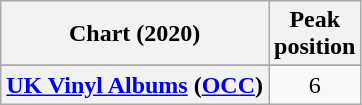<table class="wikitable sortable plainrowheaders" style="text-align:center">
<tr>
<th scope="col">Chart (2020)</th>
<th scope="col">Peak<br>position</th>
</tr>
<tr>
</tr>
<tr>
</tr>
<tr>
</tr>
<tr>
</tr>
<tr>
</tr>
<tr>
<th scope="row"><a href='#'>UK Vinyl Albums</a> (<a href='#'>OCC</a>)</th>
<td>6</td>
</tr>
</table>
